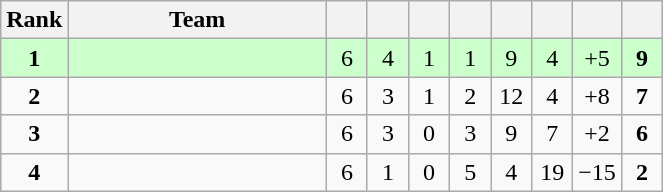<table class="wikitable" style="text-align:center">
<tr>
<th width=30>Rank</th>
<th width=165">Team</th>
<th width=20></th>
<th width=20></th>
<th width=20></th>
<th width=20></th>
<th width=20></th>
<th width=20></th>
<th width=20></th>
<th width=20></th>
</tr>
<tr style="background:#ccffcc">
<td><strong>1</strong></td>
<td style="text-align:left"></td>
<td>6</td>
<td>4</td>
<td>1</td>
<td>1</td>
<td>9</td>
<td>4</td>
<td>+5</td>
<td><strong>9</strong></td>
</tr>
<tr>
<td><strong>2</strong></td>
<td style="text-align:left"></td>
<td>6</td>
<td>3</td>
<td>1</td>
<td>2</td>
<td>12</td>
<td>4</td>
<td>+8</td>
<td><strong>7</strong></td>
</tr>
<tr>
<td><strong>3</strong></td>
<td style="text-align:left"></td>
<td>6</td>
<td>3</td>
<td>0</td>
<td>3</td>
<td>9</td>
<td>7</td>
<td>+2</td>
<td><strong>6</strong></td>
</tr>
<tr>
<td><strong>4</strong></td>
<td style="text-align:left"></td>
<td>6</td>
<td>1</td>
<td>0</td>
<td>5</td>
<td>4</td>
<td>19</td>
<td>−15</td>
<td><strong>2</strong></td>
</tr>
</table>
